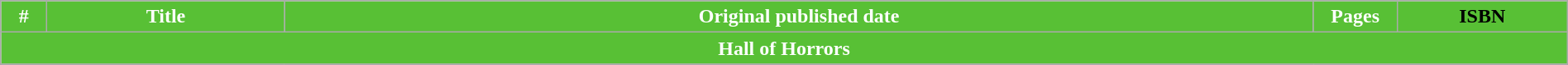<table class="wikitable" style="width:100%;">
<tr>
<th width="30" style="background:#58c035;color:#fff;">#</th>
<th style="background:#58c035;color:#fff;">Title</th>
<th style="background:#58c035;color:#fff;">Original published date</th>
<th width="60" style="background:#58c035;color:#fff;">Pages</th>
<th width="130" style="background:#58c035;"><span>ISBN</span><br>



















</th>
</tr>
<tr>
<th style="background:#58c035;color:#fff;" colspan="5">Hall of Horrors</th>
</tr>
<tr>
</tr>
</table>
